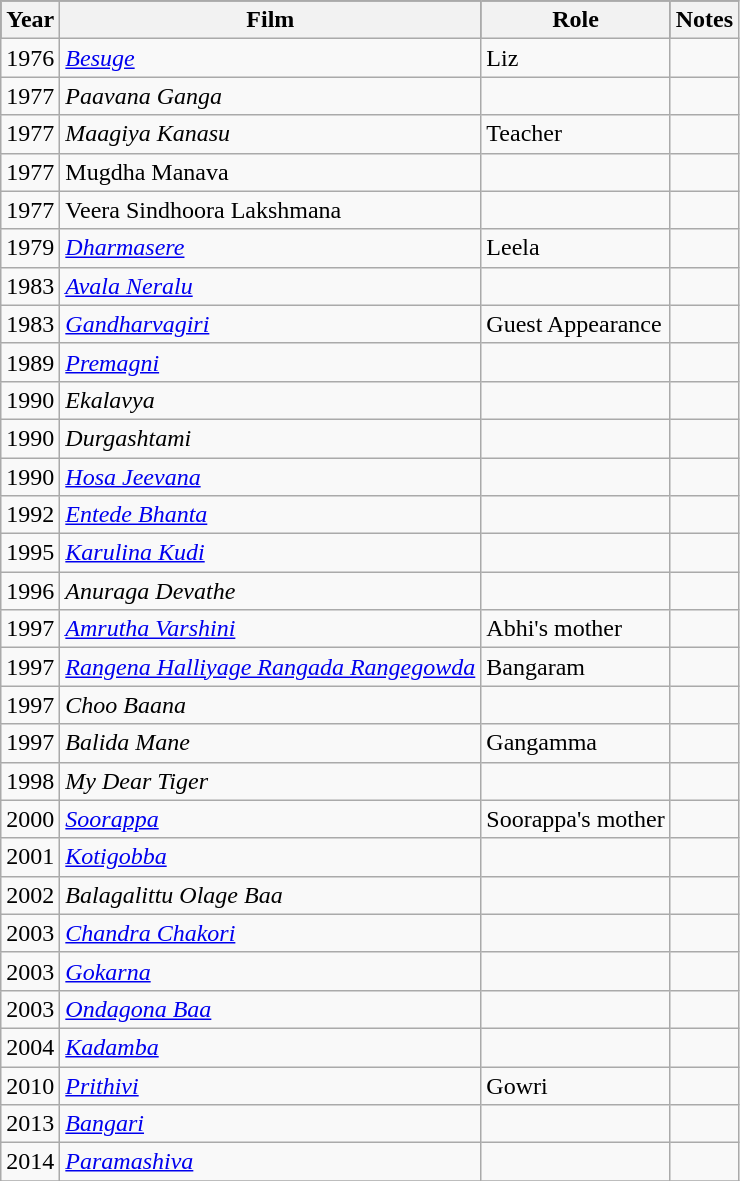<table class="wikitable sortable">
<tr style="background:#000;">
<th>Year</th>
<th>Film</th>
<th>Role</th>
<th class="unsortable">Notes</th>
</tr>
<tr>
<td>1976</td>
<td><em><a href='#'>Besuge</a></em></td>
<td>Liz</td>
<td></td>
</tr>
<tr>
<td>1977</td>
<td><em>Paavana Ganga</em></td>
<td></td>
<td></td>
</tr>
<tr>
<td>1977</td>
<td><em>Maagiya Kanasu</em></td>
<td>Teacher</td>
<td></td>
</tr>
<tr>
<td>1977</td>
<td>Mugdha Manava</td>
<td></td>
<td></td>
</tr>
<tr>
<td>1977</td>
<td>Veera Sindhoora Lakshmana</td>
<td></td>
<td></td>
</tr>
<tr>
<td>1979</td>
<td><em><a href='#'>Dharmasere</a></em></td>
<td>Leela</td>
<td></td>
</tr>
<tr>
<td>1983</td>
<td><em><a href='#'>Avala Neralu</a></em></td>
<td></td>
<td></td>
</tr>
<tr>
<td>1983</td>
<td><em><a href='#'>Gandharvagiri</a> </em></td>
<td>Guest Appearance</td>
<td></td>
</tr>
<tr>
<td>1989</td>
<td><em><a href='#'>Premagni</a></em></td>
<td></td>
<td></td>
</tr>
<tr>
<td>1990</td>
<td><em>Ekalavya</em></td>
<td></td>
<td></td>
</tr>
<tr>
<td>1990</td>
<td><em>Durgashtami</em></td>
<td></td>
<td></td>
</tr>
<tr>
<td>1990</td>
<td><em><a href='#'>Hosa Jeevana</a></em></td>
<td></td>
<td></td>
</tr>
<tr>
<td>1992</td>
<td><em><a href='#'>Entede Bhanta</a></em></td>
<td></td>
<td></td>
</tr>
<tr>
<td>1995</td>
<td><em><a href='#'>Karulina Kudi</a></em></td>
<td></td>
<td></td>
</tr>
<tr>
<td>1996</td>
<td><em>Anuraga Devathe</em></td>
<td></td>
<td></td>
</tr>
<tr>
<td>1997</td>
<td><em><a href='#'>Amrutha Varshini</a></em></td>
<td>Abhi's mother</td>
<td></td>
</tr>
<tr>
<td>1997</td>
<td><em><a href='#'>Rangena Halliyage Rangada Rangegowda</a></em></td>
<td>Bangaram</td>
<td></td>
</tr>
<tr>
<td>1997</td>
<td><em>Choo Baana</em></td>
<td></td>
<td></td>
</tr>
<tr>
<td>1997</td>
<td><em>Balida Mane</em></td>
<td>Gangamma</td>
<td></td>
</tr>
<tr>
<td>1998</td>
<td><em>My Dear Tiger</em></td>
<td></td>
<td></td>
</tr>
<tr>
<td>2000</td>
<td><em><a href='#'>Soorappa</a></em></td>
<td>Soorappa's mother</td>
<td></td>
</tr>
<tr>
<td>2001</td>
<td><em><a href='#'>Kotigobba</a></em></td>
<td></td>
<td></td>
</tr>
<tr>
<td>2002</td>
<td><em>Balagalittu Olage Baa</em></td>
<td></td>
<td></td>
</tr>
<tr>
<td>2003</td>
<td><em><a href='#'>Chandra Chakori</a></em></td>
<td></td>
<td></td>
</tr>
<tr>
<td>2003</td>
<td><em><a href='#'>Gokarna</a></em></td>
<td></td>
<td></td>
</tr>
<tr>
<td>2003</td>
<td><em><a href='#'>Ondagona Baa</a></em></td>
<td></td>
<td></td>
</tr>
<tr>
<td>2004</td>
<td><em><a href='#'>Kadamba</a></em></td>
<td></td>
<td></td>
</tr>
<tr>
<td>2010</td>
<td><em><a href='#'>Prithivi</a></em></td>
<td>Gowri</td>
<td></td>
</tr>
<tr>
<td>2013</td>
<td><em><a href='#'>Bangari</a></em></td>
<td></td>
<td></td>
</tr>
<tr>
<td>2014</td>
<td><em><a href='#'>Paramashiva</a></em></td>
<td></td>
<td></td>
</tr>
<tr>
</tr>
</table>
